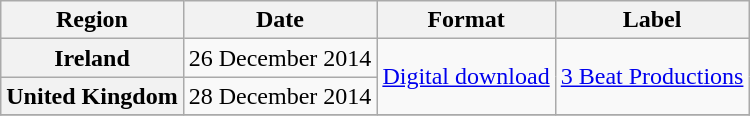<table class="wikitable plainrowheaders">
<tr>
<th scope="col">Region</th>
<th scope="col">Date</th>
<th scope="col">Format</th>
<th scope="col">Label</th>
</tr>
<tr>
<th scope="row">Ireland</th>
<td>26 December 2014</td>
<td rowspan="2"><a href='#'>Digital download</a></td>
<td rowspan="2"><a href='#'>3 Beat Productions</a></td>
</tr>
<tr>
<th scope="row">United Kingdom</th>
<td>28 December 2014</td>
</tr>
<tr>
</tr>
</table>
